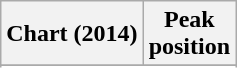<table class="wikitable sortable plainrowheaders" style="text-align:center;">
<tr>
<th scope="col">Chart (2014)</th>
<th scope="col">Peak<br>position</th>
</tr>
<tr>
</tr>
<tr>
</tr>
<tr>
</tr>
<tr>
</tr>
</table>
